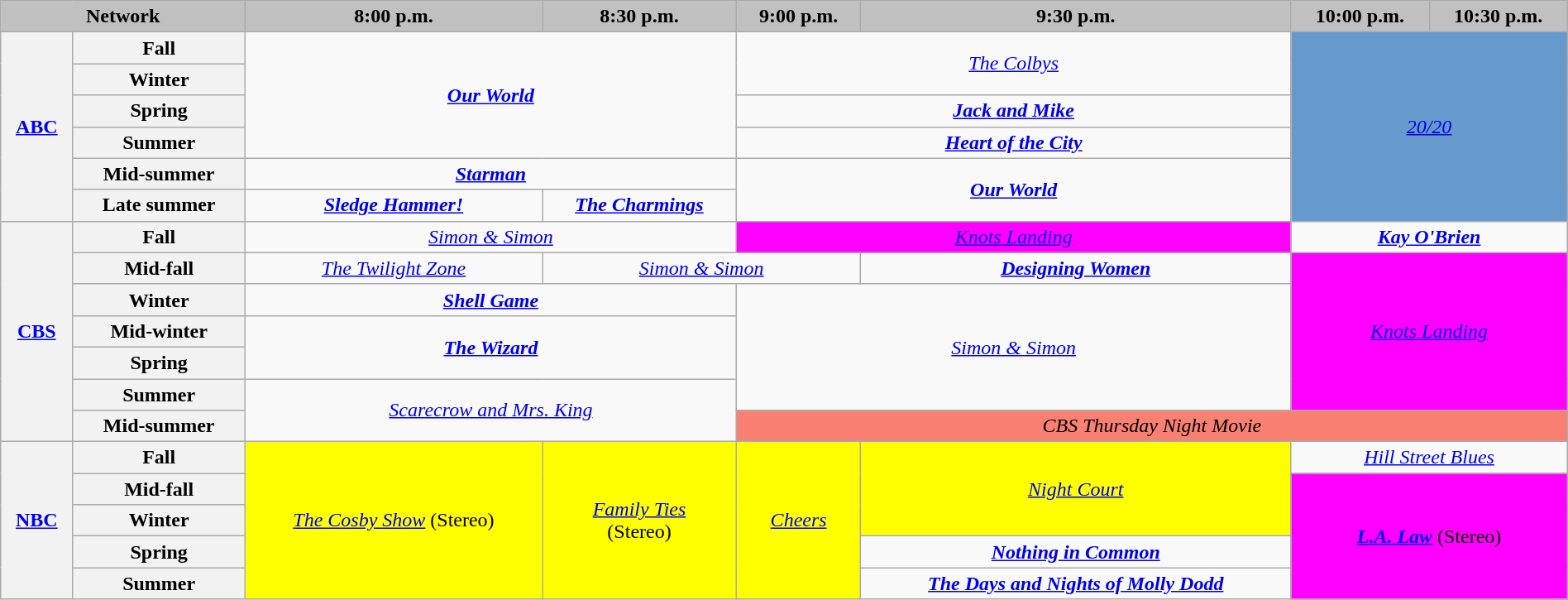<table class="wikitable" style="width:100%;margin-right:0;text-align:center">
<tr>
<th colspan="2" style="background-color:#C0C0C0;text-align:center">Network</th>
<th style="background-color:#C0C0C0;text-align:center">8:00 p.m.</th>
<th style="background-color:#C0C0C0;text-align:center">8:30 p.m.</th>
<th style="background-color:#C0C0C0;text-align:center">9:00 p.m.</th>
<th style="background-color:#C0C0C0;text-align:center">9:30 p.m.</th>
<th style="background-color:#C0C0C0;text-align:center">10:00 p.m.</th>
<th style="background-color:#C0C0C0;text-align:center">10:30 p.m.</th>
</tr>
<tr>
<th rowspan="6"><a href='#'>ABC</a></th>
<th>Fall</th>
<td rowspan="4" colspan="2"><strong><em><a href='#'>Our World</a></em></strong></td>
<td rowspan="2" colspan="2"><em><a href='#'>The Colbys</a></em></td>
<td rowspan="6" colspan="2" style="background:#6699CC;"><em><a href='#'>20/20</a></em></td>
</tr>
<tr>
<th>Winter</th>
</tr>
<tr>
<th>Spring</th>
<td colspan="2"><strong><em><a href='#'>Jack and Mike</a></em></strong></td>
</tr>
<tr>
<th>Summer</th>
<td colspan="2"><strong><em><a href='#'>Heart of the City</a></em></strong></td>
</tr>
<tr>
<th>Mid-summer</th>
<td colspan="2"><strong><em><a href='#'>Starman</a></em></strong></td>
<td rowspan="2" colspan="2"><strong><em><a href='#'>Our World</a></em></strong></td>
</tr>
<tr>
<th>Late summer</th>
<td><strong><em><a href='#'>Sledge Hammer!</a></em></strong></td>
<td><strong><em><a href='#'>The Charmings</a></em></strong></td>
</tr>
<tr>
<th rowspan="7"><a href='#'>CBS</a></th>
<th>Fall</th>
<td colspan="2"><em><a href='#'>Simon & Simon</a></em></td>
<td style="background:#FF00FF;" colspan="2"><em><a href='#'>Knots Landing</a></em> </td>
<td colspan="2"><strong><em><a href='#'>Kay O'Brien</a></em></strong></td>
</tr>
<tr>
<th>Mid-fall</th>
<td><em><a href='#'>The Twilight Zone</a></em></td>
<td colspan="2"><em><a href='#'>Simon & Simon</a></em></td>
<td><strong><em><a href='#'>Designing Women</a></em></strong></td>
<td bgcolor="#FF00FF" rowspan="5" colspan="2"><em><a href='#'>Knots Landing</a></em> </td>
</tr>
<tr>
<th>Winter</th>
<td colspan="2"><strong><em><a href='#'>Shell Game</a></em></strong></td>
<td rowspan="4" colspan="2"><em><a href='#'>Simon & Simon</a></em></td>
</tr>
<tr>
<th>Mid-winter</th>
<td rowspan="2" colspan="2"><strong><em><a href='#'>The Wizard</a></em></strong></td>
</tr>
<tr>
<th>Spring</th>
</tr>
<tr>
<th>Summer</th>
<td rowspan="2" colspan="2"><em><a href='#'>Scarecrow and Mrs. King</a></em></td>
</tr>
<tr>
<th>Mid-summer</th>
<td colspan="4" style="background:#FA8072;"><em>CBS Thursday Night Movie</em></td>
</tr>
<tr>
<th rowspan="5"><a href='#'>NBC</a></th>
<th>Fall</th>
<td style="background:#FFFF00;" rowspan="5"><em><a href='#'>The Cosby Show</a></em> (Stereo)<br></td>
<td style="background:#FFFF00;" rowspan="5"><em><a href='#'>Family Ties</a></em><br>(Stereo) </td>
<td style="background:#FFFF00;" rowspan="5"><em><a href='#'>Cheers</a></em> </td>
<td style="background:#FFFF00;" rowspan="3"><em><a href='#'>Night Court</a></em> </td>
<td colspan="2"><em><a href='#'>Hill Street Blues</a></em></td>
</tr>
<tr>
<th>Mid-fall</th>
<td style="background:#FF00FF;" rowspan="4" colspan="2"><strong><em><a href='#'>L.A. Law</a></em></strong> (Stereo) </td>
</tr>
<tr>
<th>Winter</th>
</tr>
<tr>
<th>Spring</th>
<td><strong><em><a href='#'>Nothing in Common</a></em></strong></td>
</tr>
<tr>
<th>Summer</th>
<td><strong><em><a href='#'>The Days and Nights of Molly Dodd</a></em></strong></td>
</tr>
</table>
